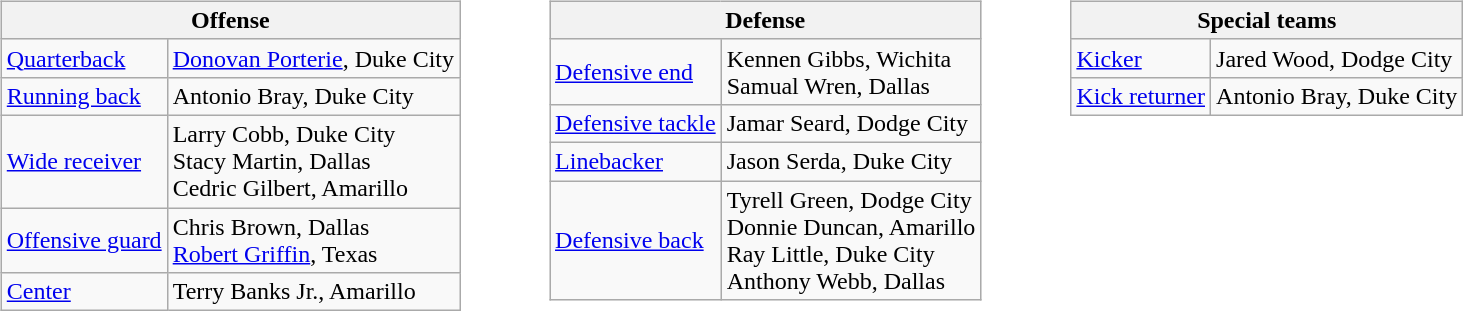<table border=0>
<tr valign="top">
<td><br><table class="wikitable">
<tr>
<th colspan="2">Offense</th>
</tr>
<tr>
<td><a href='#'>Quarterback</a></td>
<td><a href='#'>Donovan Porterie</a>, Duke City</td>
</tr>
<tr>
<td><a href='#'>Running back</a></td>
<td>Antonio Bray, Duke City</td>
</tr>
<tr>
<td><a href='#'>Wide receiver</a></td>
<td>Larry Cobb, Duke City<br>Stacy Martin, Dallas<br>Cedric Gilbert, Amarillo</td>
</tr>
<tr>
<td><a href='#'>Offensive guard</a></td>
<td>Chris Brown, Dallas<br><a href='#'>Robert Griffin</a>, Texas</td>
</tr>
<tr>
<td><a href='#'>Center</a></td>
<td>Terry Banks Jr., Amarillo</td>
</tr>
</table>
</td>
<td style="padding-left:40px;"><br><table class="wikitable">
<tr>
<th colspan="2">Defense</th>
</tr>
<tr>
<td><a href='#'>Defensive end</a></td>
<td>Kennen Gibbs, Wichita<br>Samual Wren, Dallas</td>
</tr>
<tr>
<td><a href='#'>Defensive tackle</a></td>
<td>Jamar Seard, Dodge City</td>
</tr>
<tr>
<td><a href='#'>Linebacker</a></td>
<td>Jason Serda, Duke City</td>
</tr>
<tr>
<td><a href='#'>Defensive back</a></td>
<td>Tyrell Green, Dodge City<br>Donnie Duncan, Amarillo<br>Ray Little, Duke City<br>Anthony Webb, Dallas</td>
</tr>
</table>
</td>
<td style="padding-left:40px;"><br><table class="wikitable">
<tr>
<th colspan="6">Special teams</th>
</tr>
<tr>
<td><a href='#'>Kicker</a></td>
<td>Jared Wood, Dodge City</td>
</tr>
<tr>
<td><a href='#'>Kick returner</a></td>
<td>Antonio Bray, Duke City</td>
</tr>
</table>
</td>
</tr>
</table>
